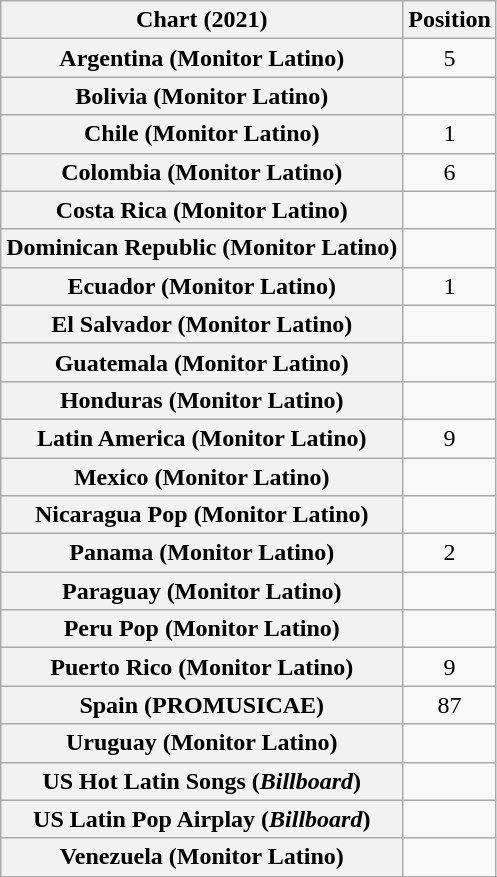<table class="wikitable plainrowheaders sortable" style="text-align:center">
<tr>
<th scope="col">Chart (2021)</th>
<th scope="col">Position</th>
</tr>
<tr>
<th scope="row">Argentina (Monitor Latino)</th>
<td>5</td>
</tr>
<tr>
<th scope="row">Bolivia (Monitor Latino)</th>
<td></td>
</tr>
<tr>
<th scope="row">Chile (Monitor Latino)</th>
<td>1</td>
</tr>
<tr>
<th scope="row">Colombia (Monitor Latino)</th>
<td>6</td>
</tr>
<tr>
<th scope="row">Costa Rica (Monitor Latino)</th>
<td></td>
</tr>
<tr>
<th scope="row">Dominican Republic (Monitor Latino)</th>
<td></td>
</tr>
<tr>
<th scope="row">Ecuador (Monitor Latino)</th>
<td>1</td>
</tr>
<tr>
<th scope="row">El Salvador (Monitor Latino)</th>
<td></td>
</tr>
<tr>
<th scope="row">Guatemala (Monitor Latino)</th>
<td></td>
</tr>
<tr>
<th scope="row">Honduras (Monitor Latino)</th>
<td></td>
</tr>
<tr>
<th scope="row">Latin America (Monitor Latino)</th>
<td>9</td>
</tr>
<tr>
<th scope="row">Mexico (Monitor Latino)</th>
<td></td>
</tr>
<tr>
<th scope="row">Nicaragua Pop (Monitor Latino)</th>
<td></td>
</tr>
<tr>
<th scope="row">Panama (Monitor Latino)</th>
<td>2</td>
</tr>
<tr>
<th scope="row">Paraguay (Monitor Latino)</th>
<td></td>
</tr>
<tr>
<th scope="row">Peru Pop (Monitor Latino)</th>
<td></td>
</tr>
<tr>
<th scope="row">Puerto Rico (Monitor Latino)</th>
<td>9</td>
</tr>
<tr>
<th scope="row">Spain (PROMUSICAE)</th>
<td>87</td>
</tr>
<tr>
<th scope="row">Uruguay (Monitor Latino)</th>
<td></td>
</tr>
<tr>
<th scope="row">US Hot Latin Songs (<em>Billboard</em>)</th>
<td></td>
</tr>
<tr>
<th scope="row">US Latin Pop Airplay (<em>Billboard</em>)</th>
<td></td>
</tr>
<tr>
<th scope="row">Venezuela (Monitor Latino)</th>
<td></td>
</tr>
</table>
